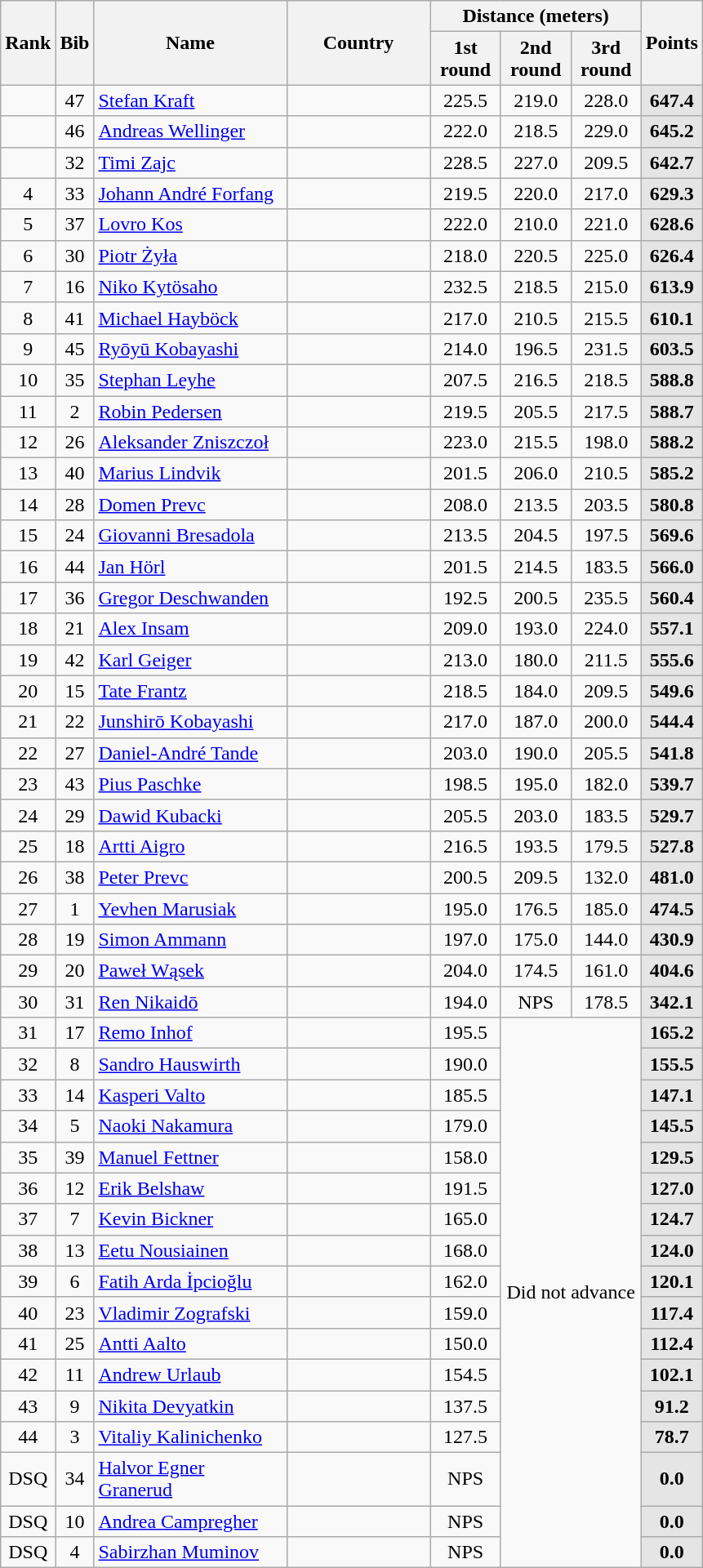<table class="wikitable sortable" style="text-align:center">
<tr>
<th rowspan=2>Rank</th>
<th rowspan=2>Bib</th>
<th rowspan=2 width=150>Name</th>
<th rowspan=2 width=110>Country</th>
<th colspan=3>Distance (meters)</th>
<th rowspan=2>Points</th>
</tr>
<tr>
<th width=50>1st round</th>
<th width=50>2nd round</th>
<th width=50>3rd round</th>
</tr>
<tr>
<td></td>
<td>47</td>
<td align=left><a href='#'>Stefan Kraft</a></td>
<td align=left></td>
<td align=center>225.5</td>
<td align=center>219.0</td>
<td align=center>228.0</td>
<td align=center bgcolor=#E5E5E5><strong>647.4</strong></td>
</tr>
<tr>
<td></td>
<td>46</td>
<td align=left><a href='#'>Andreas Wellinger</a></td>
<td align=left></td>
<td align=center>222.0</td>
<td align=center>218.5</td>
<td align=center>229.0</td>
<td align=center bgcolor=#E5E5E5><strong>645.2</strong></td>
</tr>
<tr>
<td></td>
<td>32</td>
<td align=left><a href='#'>Timi Zajc</a></td>
<td align=left></td>
<td align=center>228.5</td>
<td align=center>227.0</td>
<td align=center>209.5</td>
<td align=center bgcolor=#E5E5E5><strong>642.7</strong></td>
</tr>
<tr>
<td>4</td>
<td>33</td>
<td align=left><a href='#'>Johann André Forfang</a></td>
<td align=left></td>
<td align=center>219.5</td>
<td align=center>220.0</td>
<td align=center>217.0</td>
<td align=center bgcolor=#E5E5E5><strong>629.3</strong></td>
</tr>
<tr>
<td>5</td>
<td>37</td>
<td align=left><a href='#'>Lovro Kos</a></td>
<td align=left></td>
<td align=center>222.0</td>
<td align=center>210.0</td>
<td align=center>221.0</td>
<td align=center bgcolor=#E5E5E5><strong>628.6</strong></td>
</tr>
<tr>
<td>6</td>
<td>30</td>
<td align=left><a href='#'>Piotr Żyła</a></td>
<td align=left></td>
<td align=center>218.0</td>
<td align=center>220.5</td>
<td align=center>225.0</td>
<td align=center bgcolor=#E5E5E5><strong>626.4</strong></td>
</tr>
<tr>
<td>7</td>
<td>16</td>
<td align=left><a href='#'>Niko Kytösaho</a></td>
<td align=left></td>
<td align=center>232.5</td>
<td align=center>218.5</td>
<td align=center>215.0</td>
<td align=center bgcolor=#E5E5E5><strong>613.9</strong></td>
</tr>
<tr>
<td>8</td>
<td>41</td>
<td align=left><a href='#'>Michael Hayböck</a></td>
<td align=left></td>
<td align=center>217.0</td>
<td align=center>210.5</td>
<td align=center>215.5</td>
<td align=center bgcolor=#E5E5E5><strong>610.1</strong></td>
</tr>
<tr>
<td>9</td>
<td>45</td>
<td align=left><a href='#'>Ryōyū Kobayashi</a></td>
<td align=left></td>
<td align=center>214.0</td>
<td align=center>196.5</td>
<td align=center>231.5</td>
<td align=center bgcolor=#E5E5E5><strong>603.5</strong></td>
</tr>
<tr>
<td>10</td>
<td>35</td>
<td align=left><a href='#'>Stephan Leyhe</a></td>
<td align=left></td>
<td align=center>207.5</td>
<td align=center>216.5</td>
<td align=center>218.5</td>
<td align=center bgcolor=#E5E5E5><strong>588.8</strong></td>
</tr>
<tr>
<td>11</td>
<td>2</td>
<td align=left><a href='#'>Robin Pedersen</a></td>
<td align=left></td>
<td align=center>219.5</td>
<td align=center>205.5</td>
<td align=center>217.5</td>
<td align=center bgcolor=#E5E5E5><strong>588.7</strong></td>
</tr>
<tr>
<td>12</td>
<td>26</td>
<td align=left><a href='#'>Aleksander Zniszczoł</a></td>
<td align=left></td>
<td align=center>223.0</td>
<td align=center>215.5</td>
<td align=center>198.0</td>
<td align=center bgcolor=#E5E5E5><strong>588.2</strong></td>
</tr>
<tr>
<td>13</td>
<td>40</td>
<td align=left><a href='#'>Marius Lindvik</a></td>
<td align=left></td>
<td align=center>201.5</td>
<td align=center>206.0</td>
<td align=center>210.5</td>
<td align=center bgcolor=#E5E5E5><strong>585.2</strong></td>
</tr>
<tr>
<td>14</td>
<td>28</td>
<td align=left><a href='#'>Domen Prevc</a></td>
<td align=left></td>
<td align=center>208.0</td>
<td align=center>213.5</td>
<td align=center>203.5</td>
<td align=center bgcolor=#E5E5E5><strong>580.8</strong></td>
</tr>
<tr>
<td>15</td>
<td>24</td>
<td align=left><a href='#'>Giovanni Bresadola</a></td>
<td align=left></td>
<td align=center>213.5</td>
<td align=center>204.5</td>
<td align=center>197.5</td>
<td align=center bgcolor=#E5E5E5><strong>569.6</strong></td>
</tr>
<tr>
<td>16</td>
<td>44</td>
<td align=left><a href='#'>Jan Hörl</a></td>
<td align=left></td>
<td align=center>201.5</td>
<td align=center>214.5</td>
<td align=center>183.5</td>
<td align=center bgcolor=#E5E5E5><strong>566.0</strong></td>
</tr>
<tr>
<td>17</td>
<td>36</td>
<td align=left><a href='#'>Gregor Deschwanden</a></td>
<td align=left></td>
<td align=center>192.5</td>
<td align=center>200.5</td>
<td align=center>235.5 <small></small></td>
<td align=center bgcolor=#E5E5E5><strong>560.4</strong></td>
</tr>
<tr>
<td>18</td>
<td>21</td>
<td align=left><a href='#'>Alex Insam</a></td>
<td align=left></td>
<td align=center>209.0</td>
<td align=center>193.0</td>
<td align=center>224.0</td>
<td align=center bgcolor=#E5E5E5><strong>557.1</strong></td>
</tr>
<tr>
<td>19</td>
<td>42</td>
<td align=left><a href='#'>Karl Geiger</a></td>
<td align=left></td>
<td align=center>213.0</td>
<td align=center>180.0</td>
<td align=center>211.5</td>
<td align=center bgcolor=#E5E5E5><strong>555.6</strong></td>
</tr>
<tr>
<td>20</td>
<td>15</td>
<td align=left><a href='#'>Tate Frantz</a></td>
<td align=left></td>
<td align=center>218.5 <small></small></td>
<td align=center>184.0</td>
<td align=center>209.5</td>
<td align=center bgcolor=#E5E5E5><strong>549.6</strong></td>
</tr>
<tr>
<td>21</td>
<td>22</td>
<td align=left><a href='#'>Junshirō Kobayashi</a></td>
<td align=left></td>
<td align=center>217.0</td>
<td align=center>187.0</td>
<td align=center>200.0</td>
<td align=center bgcolor=#E5E5E5><strong>544.4</strong></td>
</tr>
<tr>
<td>22</td>
<td>27</td>
<td align=left><a href='#'>Daniel-André Tande</a></td>
<td align=left></td>
<td align=center>203.0</td>
<td align=center>190.0</td>
<td align=center>205.5</td>
<td align=center bgcolor=#E5E5E5><strong>541.8</strong></td>
</tr>
<tr>
<td>23</td>
<td>43</td>
<td align=left><a href='#'>Pius Paschke</a></td>
<td align=left></td>
<td align=center>198.5</td>
<td align=center>195.0</td>
<td align=center>182.0</td>
<td align=center bgcolor=#E5E5E5><strong>539.7</strong></td>
</tr>
<tr>
<td>24</td>
<td>29</td>
<td align=left><a href='#'>Dawid Kubacki</a></td>
<td align=left></td>
<td align=center>205.5</td>
<td align=center>203.0</td>
<td align=center>183.5</td>
<td align=center bgcolor=#E5E5E5><strong>529.7</strong></td>
</tr>
<tr>
<td>25</td>
<td>18</td>
<td align=left><a href='#'>Artti Aigro</a></td>
<td align=left></td>
<td align=center>216.5</td>
<td align=center>193.5</td>
<td align=center>179.5</td>
<td align=center bgcolor=#E5E5E5><strong>527.8</strong></td>
</tr>
<tr>
<td>26</td>
<td>38</td>
<td align=left><a href='#'>Peter Prevc</a></td>
<td align=left></td>
<td align=center>200.5</td>
<td align=center>209.5</td>
<td align=center>132.0</td>
<td align=center bgcolor=#E5E5E5><strong>481.0</strong></td>
</tr>
<tr>
<td>27</td>
<td>1</td>
<td align=left><a href='#'>Yevhen Marusiak</a></td>
<td align=left></td>
<td align=center>195.0</td>
<td align=center>176.5</td>
<td align=center>185.0</td>
<td align=center bgcolor=#E5E5E5><strong>474.5</strong></td>
</tr>
<tr>
<td>28</td>
<td>19</td>
<td align=left><a href='#'>Simon Ammann</a></td>
<td align=left></td>
<td align=center>197.0</td>
<td align=center>175.0</td>
<td align=center>144.0</td>
<td align=center bgcolor=#E5E5E5><strong>430.9</strong></td>
</tr>
<tr>
<td>29</td>
<td>20</td>
<td align=left><a href='#'>Paweł Wąsek</a></td>
<td align=left></td>
<td align=center>204.0</td>
<td align=center>174.5</td>
<td align=center>161.0</td>
<td align=center bgcolor=#E5E5E5><strong>404.6</strong></td>
</tr>
<tr>
<td>30</td>
<td>31</td>
<td align=left><a href='#'>Ren Nikaidō</a></td>
<td align=left></td>
<td align=center>194.0</td>
<td align=center>NPS</td>
<td align=center>178.5</td>
<td align=center bgcolor=#E5E5E5><strong>342.1</strong></td>
</tr>
<tr>
<td>31</td>
<td>17</td>
<td align=left><a href='#'>Remo Inhof</a></td>
<td align=left></td>
<td align=center>195.5</td>
<td colspan=2 rowspan=17>Did not advance</td>
<td align=center bgcolor=#E5E5E5><strong>165.2</strong></td>
</tr>
<tr>
<td>32</td>
<td>8</td>
<td align=left><a href='#'>Sandro Hauswirth</a></td>
<td align=left></td>
<td align=center>190.0</td>
<td align=center bgcolor=#E5E5E5><strong>155.5</strong></td>
</tr>
<tr>
<td>33</td>
<td>14</td>
<td align=left><a href='#'>Kasperi Valto</a></td>
<td align=left></td>
<td align=center>185.5</td>
<td align=center bgcolor=#E5E5E5><strong>147.1</strong></td>
</tr>
<tr>
<td>34</td>
<td>5</td>
<td align=left><a href='#'>Naoki Nakamura</a></td>
<td align=left></td>
<td align=center>179.0</td>
<td align=center bgcolor=#E5E5E5><strong>145.5</strong></td>
</tr>
<tr>
<td>35</td>
<td>39</td>
<td align=left><a href='#'>Manuel Fettner</a></td>
<td align=left></td>
<td align=center>158.0</td>
<td align=center bgcolor=#E5E5E5><strong>129.5</strong></td>
</tr>
<tr>
<td>36</td>
<td>12</td>
<td align=left><a href='#'>Erik Belshaw</a></td>
<td align=left></td>
<td align=center>191.5</td>
<td align=center bgcolor=#E5E5E5><strong>127.0</strong></td>
</tr>
<tr>
<td>37</td>
<td>7</td>
<td align=left><a href='#'>Kevin Bickner</a></td>
<td align=left></td>
<td align=center>165.0</td>
<td align=center bgcolor=#E5E5E5><strong>124.7</strong></td>
</tr>
<tr>
<td>38</td>
<td>13</td>
<td align=left><a href='#'>Eetu Nousiainen</a></td>
<td align=left></td>
<td align=center>168.0</td>
<td align=center bgcolor=#E5E5E5><strong>124.0</strong></td>
</tr>
<tr>
<td>39</td>
<td>6</td>
<td align=left><a href='#'>Fatih Arda İpcioğlu</a></td>
<td align=left></td>
<td align=center>162.0</td>
<td align=center bgcolor=#E5E5E5><strong>120.1</strong></td>
</tr>
<tr>
<td>40</td>
<td>23</td>
<td align=left><a href='#'>Vladimir Zografski</a></td>
<td align=left></td>
<td align=center>159.0</td>
<td align=center bgcolor=#E5E5E5><strong>117.4</strong></td>
</tr>
<tr>
<td>41</td>
<td>25</td>
<td align=left><a href='#'>Antti Aalto</a></td>
<td align=left></td>
<td align=center>150.0</td>
<td align=center bgcolor=#E5E5E5><strong>112.4</strong></td>
</tr>
<tr>
<td>42</td>
<td>11</td>
<td align=left><a href='#'>Andrew Urlaub</a></td>
<td align=left></td>
<td align=center>154.5</td>
<td align=center bgcolor=#E5E5E5><strong>102.1</strong></td>
</tr>
<tr>
<td>43</td>
<td>9</td>
<td align=left><a href='#'>Nikita Devyatkin</a></td>
<td align=left></td>
<td align=center>137.5 <small></small></td>
<td align=center bgcolor=#E5E5E5><strong>91.2</strong></td>
</tr>
<tr>
<td>44</td>
<td>3</td>
<td align=left><a href='#'>Vitaliy Kalinichenko</a></td>
<td align=left></td>
<td align=center>127.5</td>
<td align=center bgcolor=#E5E5E5><strong>78.7</strong></td>
</tr>
<tr>
<td>DSQ</td>
<td>34</td>
<td align=left><a href='#'>Halvor Egner Granerud</a></td>
<td align=left></td>
<td align=center>NPS</td>
<td align=center bgcolor=#E5E5E5><strong>0.0</strong></td>
</tr>
<tr>
<td>DSQ</td>
<td>10</td>
<td align=left><a href='#'>Andrea Campregher</a></td>
<td align=left></td>
<td align=center>NPS</td>
<td align=center bgcolor=#E5E5E5><strong>0.0</strong></td>
</tr>
<tr>
<td>DSQ</td>
<td>4</td>
<td align=left><a href='#'>Sabirzhan Muminov</a></td>
<td align=left></td>
<td align=center>NPS</td>
<td align=center bgcolor=#E5E5E5><strong>0.0</strong></td>
</tr>
</table>
